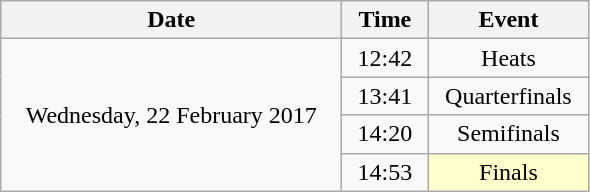<table class = "wikitable" style="text-align:center;">
<tr>
<th width=220>Date</th>
<th width=50>Time</th>
<th width=100>Event</th>
</tr>
<tr>
<td rowspan=4>Wednesday, 22 February 2017</td>
<td>12:42</td>
<td>Heats</td>
</tr>
<tr>
<td>13:41</td>
<td>Quarterfinals</td>
</tr>
<tr>
<td>14:20</td>
<td>Semifinals</td>
</tr>
<tr>
<td>14:53</td>
<td bgcolor=ffffcc>Finals</td>
</tr>
</table>
